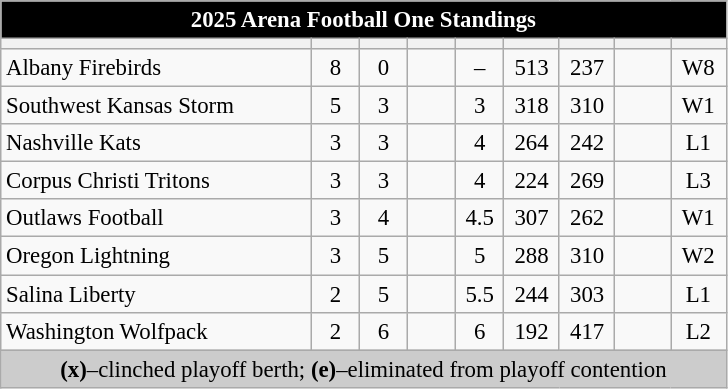<table class="wikitable" style="font-size: 95%; text-align:center;">
<tr>
<th colspan="9" style="background-color: #000000 ; text-align:center; vertical-align:middle; color:#ffffff">2025 Arena Football One Standings</th>
</tr>
<tr>
<th width="200"></th>
<th width="25"></th>
<th width="25"></th>
<th width="25"></th>
<th width="25"></th>
<th width="30"></th>
<th width="30"></th>
<th width="30"></th>
<th width="30"></th>
</tr>
<tr>
<td style="text-align:left;">Albany Firebirds</td>
<td>8</td>
<td>0</td>
<td></td>
<td>–</td>
<td>513</td>
<td>237</td>
<td></td>
<td>W8</td>
</tr>
<tr>
<td style="text-align:left;">Southwest Kansas Storm</td>
<td>5</td>
<td>3</td>
<td></td>
<td>3</td>
<td>318</td>
<td>310</td>
<td></td>
<td>W1</td>
</tr>
<tr>
<td style="text-align:left;">Nashville Kats</td>
<td>3</td>
<td>3</td>
<td></td>
<td>4</td>
<td>264</td>
<td>242</td>
<td></td>
<td>L1</td>
</tr>
<tr>
<td style="text-align:left;">Corpus Christi Tritons</td>
<td>3</td>
<td>3</td>
<td></td>
<td>4</td>
<td>224</td>
<td>269</td>
<td></td>
<td>L3</td>
</tr>
<tr>
<td style="text-align:left;">Outlaws Football</td>
<td>3</td>
<td>4</td>
<td></td>
<td>4.5</td>
<td>307</td>
<td>262</td>
<td></td>
<td>W1</td>
</tr>
<tr>
<td style="text-align:left;">Oregon Lightning</td>
<td>3</td>
<td>5</td>
<td></td>
<td>5</td>
<td>288</td>
<td>310</td>
<td></td>
<td>W2</td>
</tr>
<tr>
<td style="text-align:left;">Salina Liberty</td>
<td>2</td>
<td>5</td>
<td></td>
<td>5.5</td>
<td>244</td>
<td>303</td>
<td></td>
<td>L1</td>
</tr>
<tr>
<td style="text-align:left;">Washington Wolfpack</td>
<td>2</td>
<td>6</td>
<td></td>
<td>6</td>
<td>192</td>
<td>417</td>
<td></td>
<td>L2</td>
</tr>
<tr>
<td colspan="9" style="background-color:#cccccc; text-align:center"><strong>(x)</strong>–clinched playoff berth; <strong>(e)</strong>–eliminated from playoff contention</td>
</tr>
</table>
